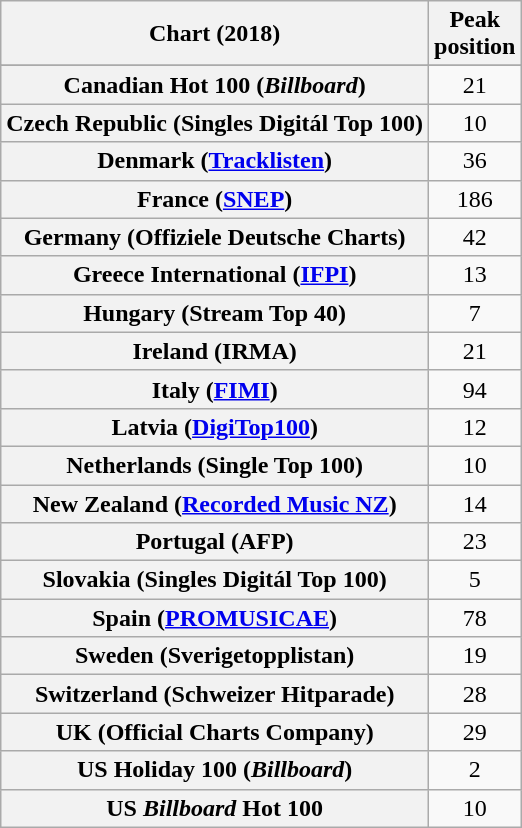<table class="wikitable sortable plainrowheaders">
<tr>
<th scope="col">Chart (2018)</th>
<th scope="col">Peak<br>position</th>
</tr>
<tr>
</tr>
<tr>
<th scope="row">Canadian Hot 100 (<em>Billboard</em>)</th>
<td style="text-align:center;">21</td>
</tr>
<tr>
<th scope="row">Czech Republic (Singles Digitál Top 100)</th>
<td style="text-align:center;">10</td>
</tr>
<tr>
<th scope="row">Denmark (<a href='#'>Tracklisten</a>)</th>
<td style="text-align:center;">36</td>
</tr>
<tr>
<th scope="row">France (<a href='#'>SNEP</a>)</th>
<td style="text-align:center;">186</td>
</tr>
<tr>
<th scope="row">Germany (Offiziele Deutsche Charts)</th>
<td style="text-align:center;">42</td>
</tr>
<tr>
<th scope="row">Greece International (<a href='#'>IFPI</a>)</th>
<td style="text-align:center;">13</td>
</tr>
<tr>
<th scope="row">Hungary (Stream Top 40)</th>
<td style="text-align:center;">7</td>
</tr>
<tr>
<th scope="row">Ireland (IRMA)</th>
<td style="text-align:center;">21</td>
</tr>
<tr>
<th scope="row">Italy (<a href='#'>FIMI</a>)</th>
<td style="text-align:center;">94</td>
</tr>
<tr>
<th scope="row">Latvia (<a href='#'>DigiTop100</a>)</th>
<td align="center">12</td>
</tr>
<tr>
<th scope="row">Netherlands (Single Top 100)</th>
<td style="text-align:center;">10</td>
</tr>
<tr>
<th scope="row">New Zealand (<a href='#'>Recorded Music NZ</a>)</th>
<td style="text-align:center;">14</td>
</tr>
<tr>
<th scope="row">Portugal (AFP)</th>
<td style="text-align:center;">23</td>
</tr>
<tr>
<th scope="row">Slovakia (Singles Digitál Top 100)</th>
<td style="text-align:center;">5</td>
</tr>
<tr>
<th scope="row">Spain (<a href='#'>PROMUSICAE</a>)</th>
<td style="text-align:center;">78</td>
</tr>
<tr>
<th scope="row">Sweden (Sverigetopplistan)</th>
<td style="text-align:center;">19</td>
</tr>
<tr>
<th scope="row">Switzerland (Schweizer Hitparade)</th>
<td style="text-align:center;">28</td>
</tr>
<tr>
<th scope="row">UK (Official Charts Company)</th>
<td style="text-align:center;">29</td>
</tr>
<tr>
<th scope="row">US Holiday 100 (<em>Billboard</em>)</th>
<td style="text-align:center;">2</td>
</tr>
<tr>
<th scope="row">US <em>Billboard</em> Hot 100</th>
<td style="text-align:center;">10</td>
</tr>
</table>
